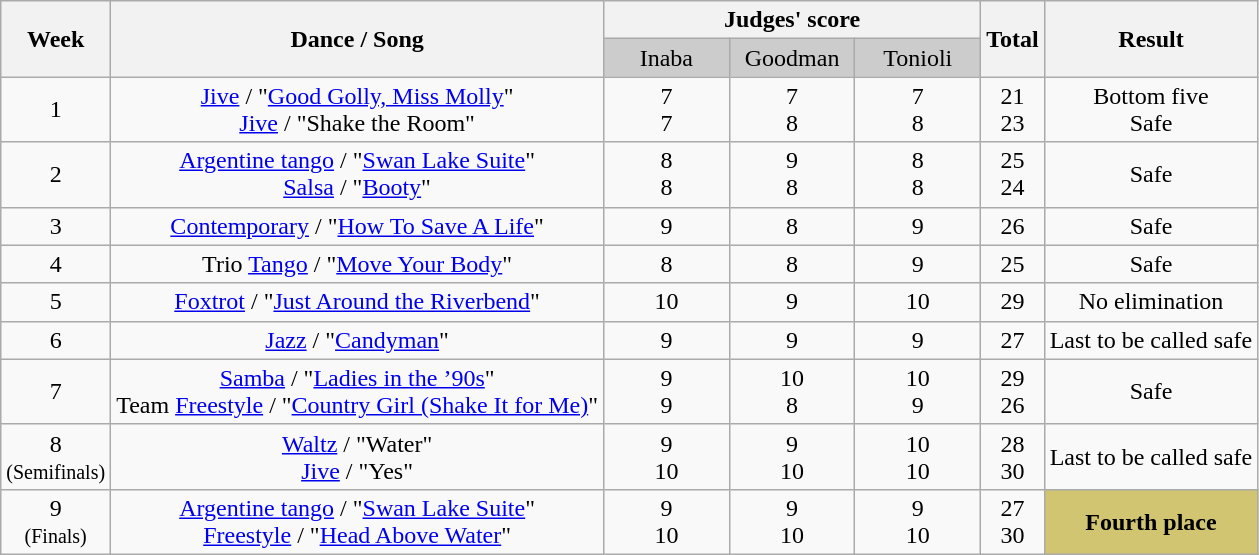<table class="wikitable" style="text-align:center;">
<tr style="text-align:center;">
<th rowspan="2" bgcolor="#CCCCCC" align="Center">Week</th>
<th rowspan="2" bgcolor="#CCCCCC" align="Center">Dance / Song</th>
<th colspan="3" bgcolor="#CCCCCC" align="Center">Judges' score</th>
<th rowspan="2">Total</th>
<th rowspan="2" bgcolor="#CCCCCC" align="Center">Result</th>
</tr>
<tr>
<td bgcolor="#CCCCCC" width="10%" align="center">Inaba</td>
<td bgcolor="#CCCCCC" width="10%" align="center">Goodman</td>
<td bgcolor="#CCCCCC" width="10%" align="center">Tonioli</td>
</tr>
<tr>
<td>1</td>
<td><a href='#'>Jive</a> / "<a href='#'>Good Golly, Miss Molly</a>"<br><a href='#'>Jive</a> / "Shake the Room"</td>
<td>7<br>7</td>
<td>7<br>8</td>
<td>7<br>8</td>
<td>21<br>23</td>
<td>Bottom five<br>Safe</td>
</tr>
<tr>
<td>2</td>
<td><a href='#'>Argentine tango</a> / "<a href='#'>Swan Lake Suite</a>"<br><a href='#'>Salsa</a> / "<a href='#'>Booty</a>"</td>
<td>8<br>8</td>
<td>9<br>8</td>
<td>8<br>8</td>
<td>25<br>24</td>
<td>Safe</td>
</tr>
<tr>
<td>3</td>
<td><a href='#'>Contemporary</a> / "<a href='#'>How To Save A Life</a>"</td>
<td>9</td>
<td>8</td>
<td>9</td>
<td>26</td>
<td>Safe</td>
</tr>
<tr>
<td>4</td>
<td>Trio <a href='#'>Tango</a> / "<a href='#'>Move Your Body</a>"</td>
<td>8</td>
<td>8</td>
<td>9</td>
<td>25</td>
<td>Safe</td>
</tr>
<tr>
<td>5</td>
<td><a href='#'>Foxtrot</a> / "<a href='#'>Just Around the Riverbend</a>"</td>
<td>10</td>
<td>9</td>
<td>10</td>
<td>29</td>
<td>No elimination</td>
</tr>
<tr>
<td>6</td>
<td><a href='#'>Jazz</a> / "<a href='#'>Candyman</a>"</td>
<td>9</td>
<td>9</td>
<td>9</td>
<td>27</td>
<td>Last to be called safe</td>
</tr>
<tr>
<td>7</td>
<td><a href='#'>Samba</a> / "<a href='#'>Ladies in the ’90s</a>"<br>Team <a href='#'>Freestyle</a> / "<a href='#'>Country Girl (Shake It for Me)</a>"</td>
<td>9<br>9</td>
<td>10<br>8</td>
<td>10<br>9</td>
<td>29<br>26</td>
<td>Safe</td>
</tr>
<tr>
<td>8<br><small>(Semifinals)</small></td>
<td><a href='#'>Waltz</a> / "Water"<br><a href='#'>Jive</a> / "Yes"</td>
<td>9<br>10</td>
<td>9<br>10</td>
<td>10<br>10</td>
<td>28<br>30</td>
<td>Last to be called safe</td>
</tr>
<tr>
<td>9<br><small>(Finals)</small></td>
<td><a href='#'>Argentine tango</a> / "<a href='#'>Swan Lake Suite</a>"<br><a href='#'>Freestyle</a> / "<a href='#'>Head Above Water</a>"</td>
<td>9<br>10</td>
<td>9<br>10</td>
<td>9<br>10</td>
<td>27<br>30</td>
<th style="background:#D1C571;">Fourth place</th>
</tr>
</table>
